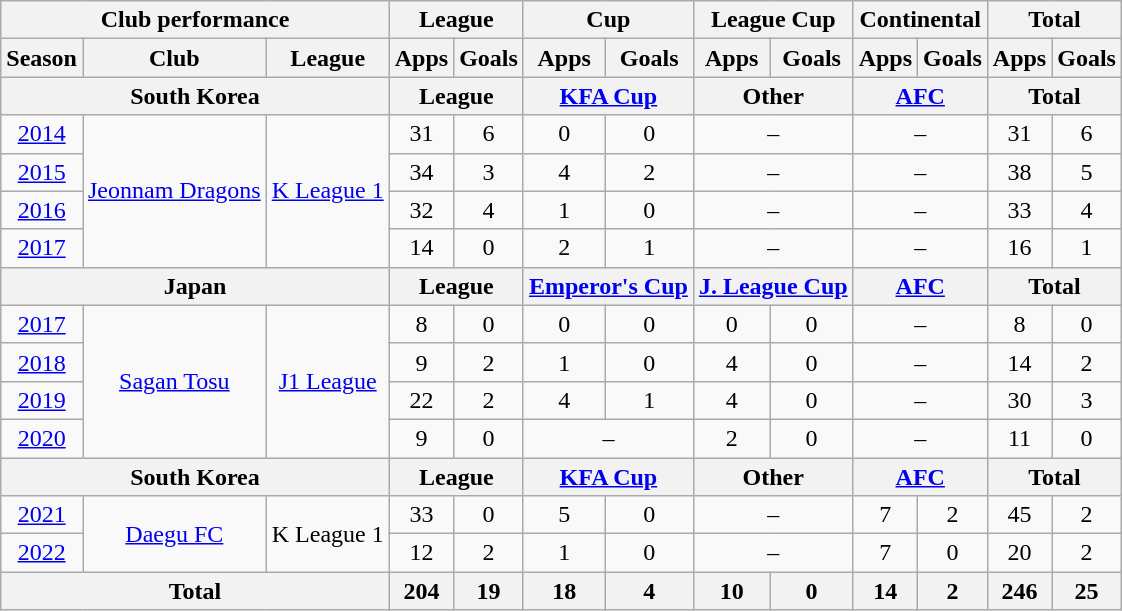<table class="wikitable" style="text-align:center;">
<tr>
<th colspan=3>Club performance</th>
<th colspan=2>League</th>
<th colspan=2>Cup</th>
<th colspan=2>League Cup</th>
<th colspan=2>Continental</th>
<th colspan=2>Total</th>
</tr>
<tr>
<th>Season</th>
<th>Club</th>
<th>League</th>
<th>Apps</th>
<th>Goals</th>
<th>Apps</th>
<th>Goals</th>
<th>Apps</th>
<th>Goals</th>
<th>Apps</th>
<th>Goals</th>
<th>Apps</th>
<th>Goals</th>
</tr>
<tr>
<th colspan=3>South Korea</th>
<th colspan=2>League</th>
<th colspan=2><a href='#'>KFA Cup</a></th>
<th colspan=2>Other</th>
<th colspan=2><a href='#'>AFC</a></th>
<th colspan=2>Total</th>
</tr>
<tr>
<td><a href='#'>2014</a></td>
<td rowspan="4"><a href='#'>Jeonnam Dragons</a></td>
<td rowspan="4"><a href='#'>K League 1</a></td>
<td>31</td>
<td>6</td>
<td>0</td>
<td>0</td>
<td colspan="2">–</td>
<td colspan="2">–</td>
<td>31</td>
<td>6</td>
</tr>
<tr>
<td><a href='#'>2015</a></td>
<td>34</td>
<td>3</td>
<td>4</td>
<td>2</td>
<td colspan="2">–</td>
<td colspan="2">–</td>
<td>38</td>
<td>5</td>
</tr>
<tr>
<td><a href='#'>2016</a></td>
<td>32</td>
<td>4</td>
<td>1</td>
<td>0</td>
<td colspan="2">–</td>
<td colspan="2">–</td>
<td>33</td>
<td>4</td>
</tr>
<tr>
<td><a href='#'>2017</a></td>
<td>14</td>
<td>0</td>
<td>2</td>
<td>1</td>
<td colspan="2">–</td>
<td colspan="2">–</td>
<td>16</td>
<td>1</td>
</tr>
<tr>
<th colspan=3>Japan</th>
<th colspan=2>League</th>
<th colspan=2><a href='#'>Emperor's Cup</a></th>
<th colspan=2><a href='#'>J. League Cup</a></th>
<th colspan=2><a href='#'>AFC</a></th>
<th colspan=2>Total</th>
</tr>
<tr>
<td><a href='#'>2017</a></td>
<td rowspan="4"><a href='#'>Sagan Tosu</a></td>
<td rowspan="4"><a href='#'>J1 League</a></td>
<td>8</td>
<td>0</td>
<td>0</td>
<td>0</td>
<td>0</td>
<td>0</td>
<td colspan="2">–</td>
<td>8</td>
<td>0</td>
</tr>
<tr>
<td><a href='#'>2018</a></td>
<td>9</td>
<td>2</td>
<td>1</td>
<td>0</td>
<td>4</td>
<td>0</td>
<td colspan="2">–</td>
<td>14</td>
<td>2</td>
</tr>
<tr>
<td><a href='#'>2019</a></td>
<td>22</td>
<td>2</td>
<td>4</td>
<td>1</td>
<td>4</td>
<td>0</td>
<td colspan="2">–</td>
<td>30</td>
<td>3</td>
</tr>
<tr>
<td><a href='#'>2020</a></td>
<td>9</td>
<td>0</td>
<td colspan="2">–</td>
<td>2</td>
<td>0</td>
<td colspan="2">–</td>
<td>11</td>
<td>0</td>
</tr>
<tr>
<th colspan=3>South Korea</th>
<th colspan=2>League</th>
<th colspan=2><a href='#'>KFA Cup</a></th>
<th colspan=2>Other</th>
<th colspan=2><a href='#'>AFC</a></th>
<th colspan=2>Total</th>
</tr>
<tr>
<td><a href='#'>2021</a></td>
<td rowspan="2"><a href='#'>Daegu FC</a></td>
<td rowspan="2">K League 1</td>
<td>33</td>
<td>0</td>
<td>5</td>
<td>0</td>
<td colspan="2">–</td>
<td>7</td>
<td>2</td>
<td>45</td>
<td>2</td>
</tr>
<tr>
<td><a href='#'>2022</a></td>
<td>12</td>
<td>2</td>
<td>1</td>
<td>0</td>
<td colspan="2">–</td>
<td>7</td>
<td>0</td>
<td>20</td>
<td>2</td>
</tr>
<tr>
<th colspan=3>Total</th>
<th>204</th>
<th>19</th>
<th>18</th>
<th>4</th>
<th>10</th>
<th>0</th>
<th>14</th>
<th>2</th>
<th>246</th>
<th>25</th>
</tr>
</table>
